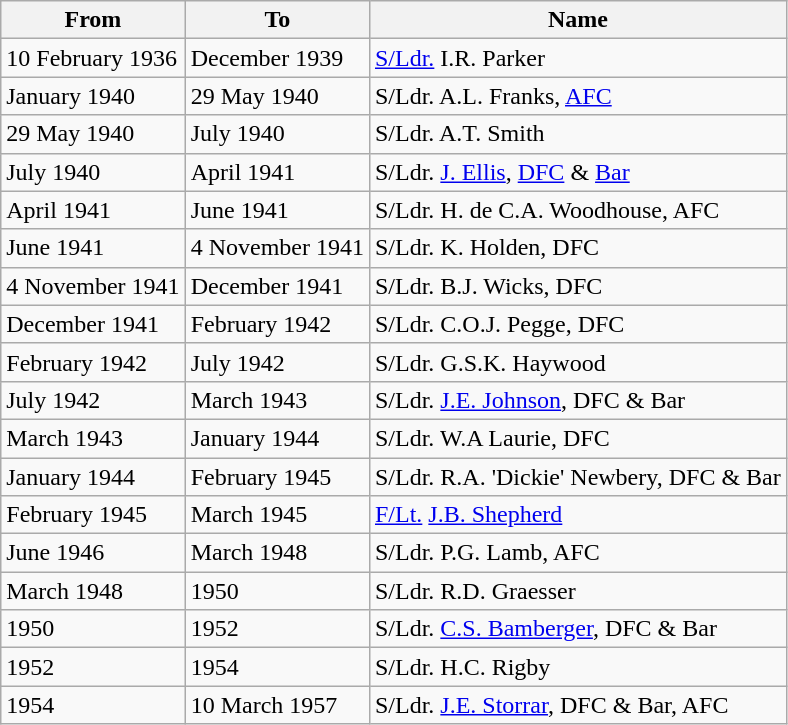<table class="wikitable">
<tr>
<th>From</th>
<th>To</th>
<th>Name</th>
</tr>
<tr>
<td>10 February 1936</td>
<td>December 1939</td>
<td><a href='#'>S/Ldr.</a> I.R. Parker</td>
</tr>
<tr>
<td>January 1940</td>
<td>29 May 1940</td>
<td>S/Ldr. A.L. Franks, <a href='#'>AFC</a></td>
</tr>
<tr>
<td>29 May 1940</td>
<td>July 1940</td>
<td>S/Ldr. A.T. Smith</td>
</tr>
<tr>
<td>July 1940</td>
<td>April 1941</td>
<td>S/Ldr. <a href='#'>J. Ellis</a>, <a href='#'>DFC</a> & <a href='#'>Bar</a></td>
</tr>
<tr>
<td>April 1941</td>
<td>June 1941</td>
<td>S/Ldr. H. de C.A. Woodhouse, AFC</td>
</tr>
<tr>
<td>June 1941</td>
<td>4 November 1941</td>
<td>S/Ldr. K. Holden, DFC</td>
</tr>
<tr>
<td>4 November 1941</td>
<td>December 1941</td>
<td>S/Ldr. B.J. Wicks, DFC</td>
</tr>
<tr>
<td>December 1941</td>
<td>February 1942</td>
<td>S/Ldr. C.O.J. Pegge, DFC</td>
</tr>
<tr>
<td>February 1942</td>
<td>July 1942</td>
<td>S/Ldr. G.S.K. Haywood</td>
</tr>
<tr>
<td>July 1942</td>
<td>March 1943</td>
<td>S/Ldr. <a href='#'>J.E. Johnson</a>, DFC & Bar</td>
</tr>
<tr>
<td>March 1943</td>
<td>January 1944</td>
<td>S/Ldr. W.A Laurie, DFC</td>
</tr>
<tr>
<td>January 1944</td>
<td>February 1945</td>
<td>S/Ldr. R.A. 'Dickie' Newbery, DFC & Bar</td>
</tr>
<tr>
<td>February 1945</td>
<td>March 1945</td>
<td><a href='#'>F/Lt.</a> <a href='#'>J.B. Shepherd</a></td>
</tr>
<tr>
<td>June 1946</td>
<td>March 1948</td>
<td>S/Ldr. P.G. Lamb, AFC</td>
</tr>
<tr>
<td>March 1948</td>
<td>1950</td>
<td>S/Ldr. R.D. Graesser</td>
</tr>
<tr ->
<td>1950</td>
<td>1952</td>
<td>S/Ldr. <a href='#'>C.S. Bamberger</a>, DFC & Bar</td>
</tr>
<tr>
<td>1952</td>
<td>1954</td>
<td>S/Ldr. H.C. Rigby</td>
</tr>
<tr>
<td>1954</td>
<td>10 March 1957</td>
<td>S/Ldr. <a href='#'>J.E. Storrar</a>, DFC & Bar, AFC</td>
</tr>
</table>
